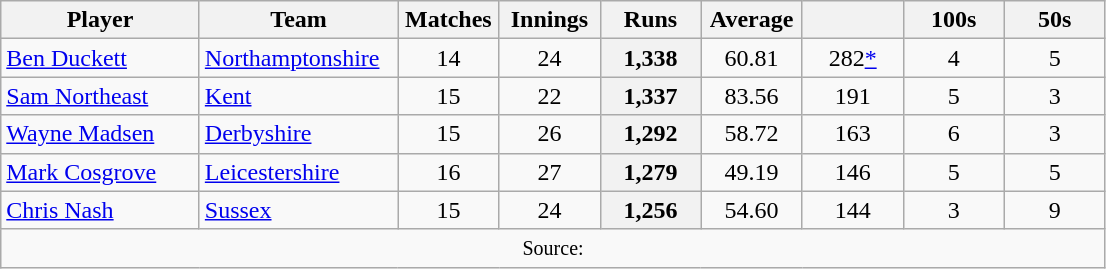<table class="wikitable" style="text-align:center;">
<tr>
<th width=125>Player</th>
<th width=125>Team</th>
<th width=60>Matches</th>
<th width=60>Innings</th>
<th width=60>Runs</th>
<th width=60>Average</th>
<th width=60></th>
<th width=60>100s</th>
<th width=60>50s</th>
</tr>
<tr>
<td align="left"><a href='#'>Ben Duckett</a></td>
<td align="left"><a href='#'>Northamptonshire</a></td>
<td>14</td>
<td>24</td>
<th>1,338</th>
<td>60.81</td>
<td>282<a href='#'>*</a></td>
<td>4</td>
<td>5</td>
</tr>
<tr>
<td align="left"><a href='#'>Sam Northeast</a></td>
<td align="left"><a href='#'>Kent</a></td>
<td>15</td>
<td>22</td>
<th>1,337</th>
<td>83.56</td>
<td>191</td>
<td>5</td>
<td>3</td>
</tr>
<tr>
<td align="left"><a href='#'>Wayne Madsen</a></td>
<td align="left"><a href='#'>Derbyshire</a></td>
<td>15</td>
<td>26</td>
<th>1,292</th>
<td>58.72</td>
<td>163</td>
<td>6</td>
<td>3</td>
</tr>
<tr>
<td align="left"><a href='#'>Mark Cosgrove</a></td>
<td align="left"><a href='#'>Leicestershire</a></td>
<td>16</td>
<td>27</td>
<th>1,279</th>
<td>49.19</td>
<td>146</td>
<td>5</td>
<td>5</td>
</tr>
<tr>
<td align="left"><a href='#'>Chris Nash</a></td>
<td align="left"><a href='#'>Sussex</a></td>
<td>15</td>
<td>24</td>
<th>1,256</th>
<td>54.60</td>
<td>144</td>
<td>3</td>
<td>9</td>
</tr>
<tr>
<td colspan=9><small>Source:</small></td>
</tr>
</table>
